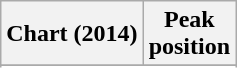<table class="wikitable sortable plainrowheaders">
<tr>
<th>Chart (2014)</th>
<th>Peak<br>position</th>
</tr>
<tr>
</tr>
<tr>
</tr>
</table>
